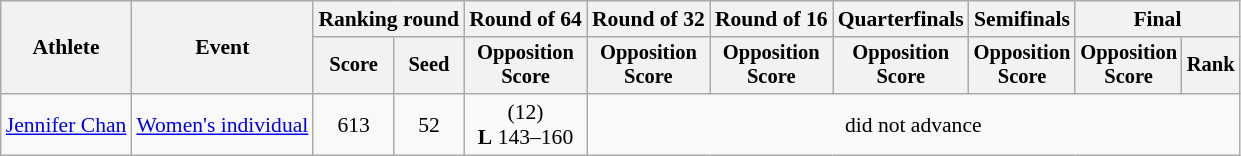<table class="wikitable" style="font-size:90%">
<tr>
<th rowspan="2">Athlete</th>
<th rowspan="2">Event</th>
<th colspan="2">Ranking round</th>
<th>Round of 64</th>
<th>Round of 32</th>
<th>Round of 16</th>
<th>Quarterfinals</th>
<th>Semifinals</th>
<th colspan="2">Final</th>
</tr>
<tr style="font-size:95%">
<th>Score</th>
<th>Seed</th>
<th>Opposition<br>Score</th>
<th>Opposition<br>Score</th>
<th>Opposition<br>Score</th>
<th>Opposition<br>Score</th>
<th>Opposition<br>Score</th>
<th>Opposition<br>Score</th>
<th>Rank</th>
</tr>
<tr align=center>
<td align=left><a href='#'>Jennifer Chan</a></td>
<td align=left><a href='#'>Women's individual</a></td>
<td>613</td>
<td>52</td>
<td> (12)<br><strong>L</strong> 143–160</td>
<td colspan=6>did not advance</td>
</tr>
</table>
